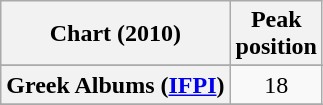<table class="wikitable sortable plainrowheaders" style="text-align:center">
<tr>
<th scope="col">Chart (2010)</th>
<th scope="col">Peak<br>position</th>
</tr>
<tr>
</tr>
<tr>
</tr>
<tr>
</tr>
<tr>
<th scope="row">Greek Albums (<a href='#'>IFPI</a>)</th>
<td>18</td>
</tr>
<tr>
</tr>
<tr>
</tr>
</table>
